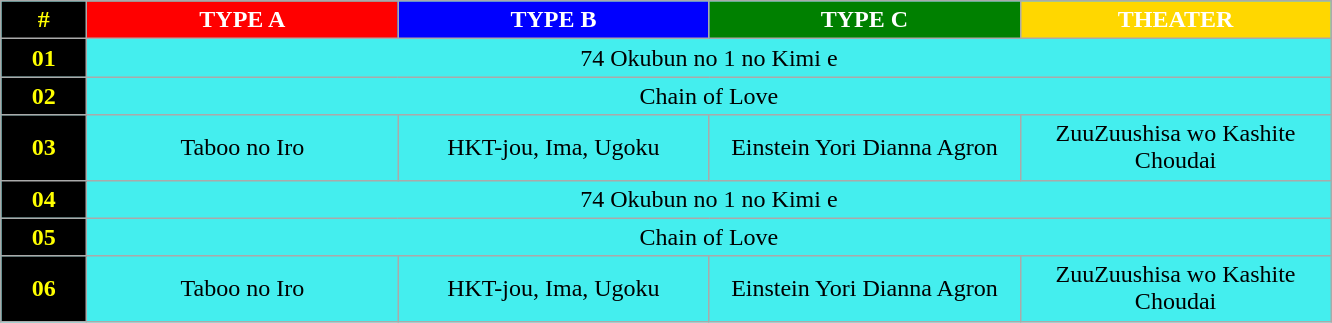<table class="wikitable" style="background:#4EE; color:black;" |TRACKLIST>
<tr>
<th width="50" style="background:black; color:yellow;" width="50">#</th>
<th style="background:red; color:white;" width="200">TYPE A</th>
<th style="background:blue; color:white;" width="200">TYPE B</th>
<th style="background:green; color:white;" width="200">TYPE C</th>
<th style="background:gold; color:white;" width="200">THEATER</th>
</tr>
<tr>
<th style="background:black; color:yellow;">01</th>
<td align="center" colspan="4">74 Okubun no 1 no Kimi e</td>
</tr>
<tr>
<th style="background:black; color:yellow;">02</th>
<td align="center" colspan="4">Chain of Love</td>
</tr>
<tr>
<th style="background:black; color:yellow;">03</th>
<td align="center">Taboo no Iro<br></td>
<td align="center">HKT-jou, Ima, Ugoku<br></td>
<td align="center">Einstein Yori Dianna Agron<br></td>
<td align="center">ZuuZuushisa wo Kashite Choudai<br></td>
</tr>
<tr>
<th style="background:black; color:yellow;">04</th>
<td align="center" colspan="4">74 Okubun no 1 no Kimi e<br></td>
</tr>
<tr>
<th style="background:black; color:yellow;">05</th>
<td align="center" colspan="4">Chain of Love<br></td>
</tr>
<tr>
<th style="background:black; color:yellow;">06</th>
<td align="center">Taboo no Iro<br></td>
<td align="center">HKT-jou, Ima, Ugoku<br></td>
<td align="center">Einstein Yori Dianna Agron<br></td>
<td align="center">ZuuZuushisa wo Kashite Choudai<br></td>
</tr>
</table>
